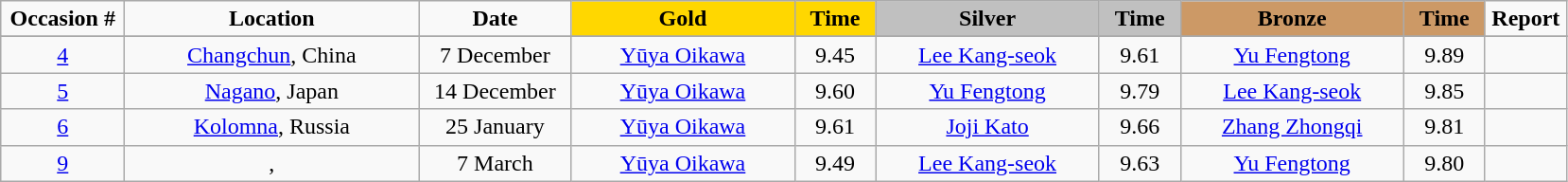<table class="wikitable">
<tr>
<td width="80" align="center"><strong>Occasion #</strong></td>
<td width="200" align="center"><strong>Location</strong></td>
<td width="100" align="center"><strong>Date</strong></td>
<td width="150" bgcolor="gold" align="center"><strong>Gold</strong></td>
<td width="50" bgcolor="gold" align="center"><strong>Time</strong></td>
<td width="150" bgcolor="silver" align="center"><strong>Silver</strong></td>
<td width="50" bgcolor="silver" align="center"><strong>Time</strong></td>
<td width="150" bgcolor="#CC9966" align="center"><strong>Bronze</strong></td>
<td width="50" bgcolor="#CC9966" align="center"><strong>Time</strong></td>
<td width="50" align="center"><strong>Report</strong></td>
</tr>
<tr bgcolor="#cccccc">
</tr>
<tr>
<td align="center"><a href='#'>4</a></td>
<td align="center"><a href='#'>Changchun</a>, China</td>
<td align="center">7 December</td>
<td align="center"><a href='#'>Yūya Oikawa</a><br><small></small></td>
<td align="center">9.45</td>
<td align="center"><a href='#'>Lee Kang-seok</a><br><small></small></td>
<td align="center">9.61</td>
<td align="center"><a href='#'>Yu Fengtong</a><br><small></small></td>
<td align="center">9.89</td>
<td align="center"></td>
</tr>
<tr>
<td align="center"><a href='#'>5</a></td>
<td align="center"><a href='#'>Nagano</a>, Japan</td>
<td align="center">14 December</td>
<td align="center"><a href='#'>Yūya Oikawa</a><br><small></small></td>
<td align="center">9.60</td>
<td align="center"><a href='#'>Yu Fengtong</a><br><small></small></td>
<td align="center">9.79</td>
<td align="center"><a href='#'>Lee Kang-seok</a><br><small></small></td>
<td align="center">9.85</td>
<td align="center"></td>
</tr>
<tr>
<td align="center"><a href='#'>6</a></td>
<td align="center"><a href='#'>Kolomna</a>, Russia</td>
<td align="center">25 January</td>
<td align="center"><a href='#'>Yūya Oikawa</a><br><small></small></td>
<td align="center">9.61</td>
<td align="center"><a href='#'>Joji Kato</a><br><small></small></td>
<td align="center">9.66</td>
<td align="center"><a href='#'>Zhang Zhongqi</a><br><small></small></td>
<td align="center">9.81</td>
<td align="center"></td>
</tr>
<tr>
<td align="center"><a href='#'>9</a></td>
<td align="center">, </td>
<td align="center">7 March</td>
<td align="center"><a href='#'>Yūya Oikawa</a><br><small></small></td>
<td align="center">9.49</td>
<td align="center"><a href='#'>Lee Kang-seok</a><br><small></small></td>
<td align="center">9.63</td>
<td align="center"><a href='#'>Yu Fengtong</a><br><small></small></td>
<td align="center">9.80</td>
<td align="center"></td>
</tr>
</table>
